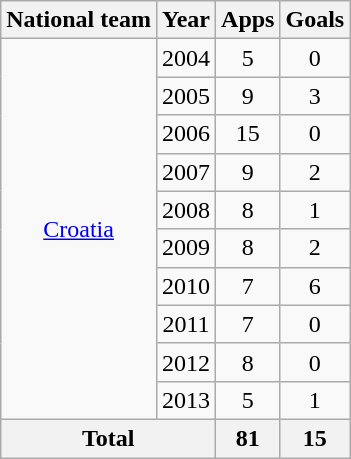<table class="wikitable" style="text-align:center">
<tr>
<th>National team</th>
<th>Year</th>
<th>Apps</th>
<th>Goals</th>
</tr>
<tr>
<td rowspan="10"><a href='#'>Croatia</a></td>
<td>2004</td>
<td>5</td>
<td>0</td>
</tr>
<tr>
<td>2005</td>
<td>9</td>
<td>3</td>
</tr>
<tr>
<td>2006</td>
<td>15</td>
<td>0</td>
</tr>
<tr>
<td>2007</td>
<td>9</td>
<td>2</td>
</tr>
<tr>
<td>2008</td>
<td>8</td>
<td>1</td>
</tr>
<tr>
<td>2009</td>
<td>8</td>
<td>2</td>
</tr>
<tr>
<td>2010</td>
<td>7</td>
<td>6</td>
</tr>
<tr>
<td>2011</td>
<td>7</td>
<td>0</td>
</tr>
<tr>
<td>2012</td>
<td>8</td>
<td>0</td>
</tr>
<tr>
<td>2013</td>
<td>5</td>
<td>1</td>
</tr>
<tr>
<th colspan="2">Total</th>
<th>81</th>
<th>15</th>
</tr>
</table>
